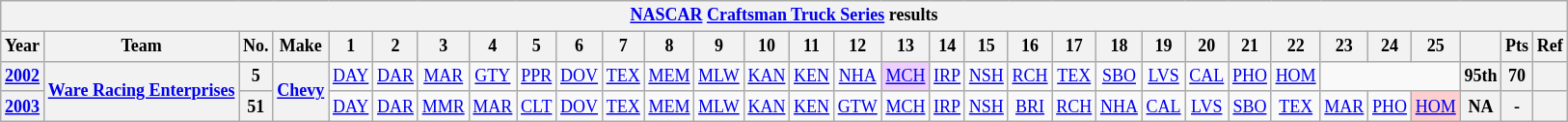<table class="wikitable" style="text-align:center; font-size:75%">
<tr>
<th colspan=45><a href='#'>NASCAR</a> <a href='#'>Craftsman Truck Series</a> results</th>
</tr>
<tr>
<th>Year</th>
<th>Team</th>
<th>No.</th>
<th>Make</th>
<th>1</th>
<th>2</th>
<th>3</th>
<th>4</th>
<th>5</th>
<th>6</th>
<th>7</th>
<th>8</th>
<th>9</th>
<th>10</th>
<th>11</th>
<th>12</th>
<th>13</th>
<th>14</th>
<th>15</th>
<th>16</th>
<th>17</th>
<th>18</th>
<th>19</th>
<th>20</th>
<th>21</th>
<th>22</th>
<th>23</th>
<th>24</th>
<th>25</th>
<th></th>
<th>Pts</th>
<th>Ref</th>
</tr>
<tr>
<th><a href='#'>2002</a></th>
<th rowspan=2><a href='#'>Ware Racing Enterprises</a></th>
<th>5</th>
<th rowspan=2><a href='#'>Chevy</a></th>
<td><a href='#'>DAY</a></td>
<td><a href='#'>DAR</a></td>
<td><a href='#'>MAR</a></td>
<td><a href='#'>GTY</a></td>
<td><a href='#'>PPR</a></td>
<td><a href='#'>DOV</a></td>
<td><a href='#'>TEX</a></td>
<td><a href='#'>MEM</a></td>
<td><a href='#'>MLW</a></td>
<td><a href='#'>KAN</a></td>
<td><a href='#'>KEN</a></td>
<td><a href='#'>NHA</a></td>
<td style="background:#EFCFFF;"><a href='#'>MCH</a><br></td>
<td><a href='#'>IRP</a></td>
<td><a href='#'>NSH</a></td>
<td><a href='#'>RCH</a></td>
<td><a href='#'>TEX</a></td>
<td><a href='#'>SBO</a></td>
<td><a href='#'>LVS</a></td>
<td><a href='#'>CAL</a></td>
<td><a href='#'>PHO</a></td>
<td><a href='#'>HOM</a></td>
<td colspan=3></td>
<th>95th</th>
<th>70</th>
<th></th>
</tr>
<tr>
<th><a href='#'>2003</a></th>
<th>51</th>
<td><a href='#'>DAY</a></td>
<td><a href='#'>DAR</a></td>
<td><a href='#'>MMR</a></td>
<td><a href='#'>MAR</a></td>
<td><a href='#'>CLT</a></td>
<td><a href='#'>DOV</a></td>
<td><a href='#'>TEX</a></td>
<td><a href='#'>MEM</a></td>
<td><a href='#'>MLW</a></td>
<td><a href='#'>KAN</a></td>
<td><a href='#'>KEN</a></td>
<td><a href='#'>GTW</a></td>
<td><a href='#'>MCH</a></td>
<td><a href='#'>IRP</a></td>
<td><a href='#'>NSH</a></td>
<td><a href='#'>BRI</a></td>
<td><a href='#'>RCH</a></td>
<td><a href='#'>NHA</a></td>
<td><a href='#'>CAL</a></td>
<td><a href='#'>LVS</a></td>
<td><a href='#'>SBO</a></td>
<td><a href='#'>TEX</a></td>
<td><a href='#'>MAR</a></td>
<td><a href='#'>PHO</a></td>
<td style="background:#FFCFCF;"><a href='#'>HOM</a><br></td>
<th>NA</th>
<th>-</th>
<th></th>
</tr>
</table>
